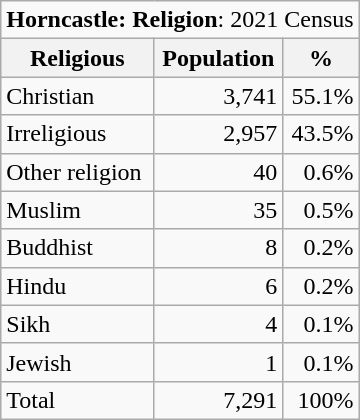<table class="wikitable">
<tr>
<td colspan="14" style="text-align:right;"><strong>Horncastle: Religion</strong>: 2021 Census</td>
</tr>
<tr>
<th>Religious</th>
<th>Population</th>
<th>%</th>
</tr>
<tr>
<td>Christian</td>
<td style="text-align:right;">3,741</td>
<td style="text-align:right;">55.1%</td>
</tr>
<tr>
<td>Irreligious</td>
<td style="text-align:right;">2,957</td>
<td style="text-align:right;">43.5%</td>
</tr>
<tr>
<td>Other religion</td>
<td style="text-align:right;">40</td>
<td style="text-align:right;">0.6%</td>
</tr>
<tr>
<td>Muslim</td>
<td style="text-align:right;">35</td>
<td style="text-align:right;">0.5%</td>
</tr>
<tr>
<td>Buddhist</td>
<td style="text-align:right;">8</td>
<td style="text-align:right;">0.2%</td>
</tr>
<tr>
<td>Hindu</td>
<td style="text-align:right;">6</td>
<td style="text-align:right;">0.2%</td>
</tr>
<tr>
<td>Sikh</td>
<td style="text-align:right;">4</td>
<td style="text-align:right;">0.1%</td>
</tr>
<tr>
<td>Jewish</td>
<td style="text-align:right;">1</td>
<td style="text-align:right;">0.1%</td>
</tr>
<tr>
<td>Total</td>
<td style="text-align:right;">7,291</td>
<td style="text-align:right;">100%</td>
</tr>
</table>
